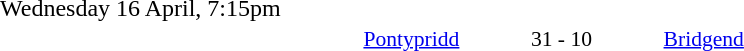<table style="width:70%;" cellspacing="1">
<tr>
<th width=35%></th>
<th width=15%></th>
<th></th>
</tr>
<tr>
<td>Wednesday 16 April, 7:15pm</td>
</tr>
<tr style=font-size:90%>
<td align=right><a href='#'>Pontypridd</a></td>
<td align=center>31 - 10</td>
<td><a href='#'>Bridgend</a></td>
</tr>
</table>
